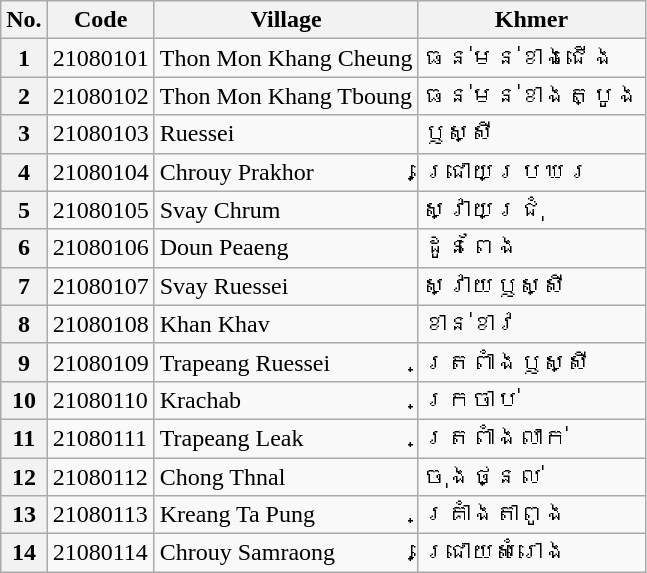<table class="wikitable sortable mw-collapsible">
<tr>
<th>No.</th>
<th>Code</th>
<th>Village</th>
<th>Khmer</th>
</tr>
<tr>
<th>1</th>
<td>21080101</td>
<td>Thon Mon Khang Cheung</td>
<td>ធន់មន់ខាងជើង</td>
</tr>
<tr>
<th>2</th>
<td>21080102</td>
<td>Thon Mon Khang Tboung</td>
<td>ធន់មន់ខាងត្បូង</td>
</tr>
<tr>
<th>3</th>
<td>21080103</td>
<td>Ruessei</td>
<td>ឫស្សី</td>
</tr>
<tr>
<th>4</th>
<td>21080104</td>
<td>Chrouy Prakhor</td>
<td>ជ្រោយប្រឃរ</td>
</tr>
<tr>
<th>5</th>
<td>21080105</td>
<td>Svay Chrum</td>
<td>ស្វាយជ្រុំ</td>
</tr>
<tr>
<th>6</th>
<td>21080106</td>
<td>Doun Peaeng</td>
<td>ដូនពែង</td>
</tr>
<tr>
<th>7</th>
<td>21080107</td>
<td>Svay Ruessei</td>
<td>ស្វាយឫស្សី</td>
</tr>
<tr>
<th>8</th>
<td>21080108</td>
<td>Khan Khav</td>
<td>ខាន់ខាវ</td>
</tr>
<tr>
<th>9</th>
<td>21080109</td>
<td>Trapeang Ruessei</td>
<td>ត្រពាំងឫស្សី</td>
</tr>
<tr>
<th>10</th>
<td>21080110</td>
<td>Krachab</td>
<td>ក្រចាប់</td>
</tr>
<tr>
<th>11</th>
<td>21080111</td>
<td>Trapeang Leak</td>
<td>ត្រពាំងលាក់</td>
</tr>
<tr>
<th>12</th>
<td>21080112</td>
<td>Chong Thnal</td>
<td>ចុងថ្នល់</td>
</tr>
<tr>
<th>13</th>
<td>21080113</td>
<td>Kreang Ta Pung</td>
<td>គ្រាំងតាពូង</td>
</tr>
<tr>
<th>14</th>
<td>21080114</td>
<td>Chrouy Samraong</td>
<td>ជ្រោយសំរោង</td>
</tr>
</table>
